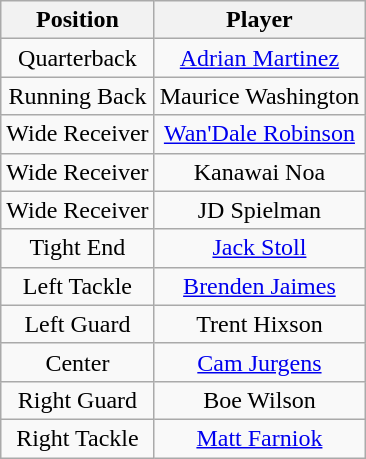<table class="wikitable" style="text-align: center;">
<tr>
<th>Position</th>
<th>Player</th>
</tr>
<tr>
<td>Quarterback</td>
<td><a href='#'>Adrian Martinez</a></td>
</tr>
<tr>
<td>Running Back</td>
<td>Maurice Washington</td>
</tr>
<tr>
<td>Wide Receiver</td>
<td><a href='#'>Wan'Dale Robinson</a></td>
</tr>
<tr>
<td>Wide Receiver</td>
<td>Kanawai Noa</td>
</tr>
<tr>
<td>Wide Receiver</td>
<td>JD Spielman</td>
</tr>
<tr>
<td>Tight End</td>
<td><a href='#'>Jack Stoll</a></td>
</tr>
<tr>
<td>Left Tackle</td>
<td><a href='#'>Brenden Jaimes</a></td>
</tr>
<tr>
<td>Left Guard</td>
<td>Trent Hixson</td>
</tr>
<tr>
<td>Center</td>
<td><a href='#'>Cam Jurgens</a></td>
</tr>
<tr>
<td>Right Guard</td>
<td>Boe Wilson</td>
</tr>
<tr>
<td>Right Tackle</td>
<td><a href='#'>Matt Farniok</a></td>
</tr>
</table>
